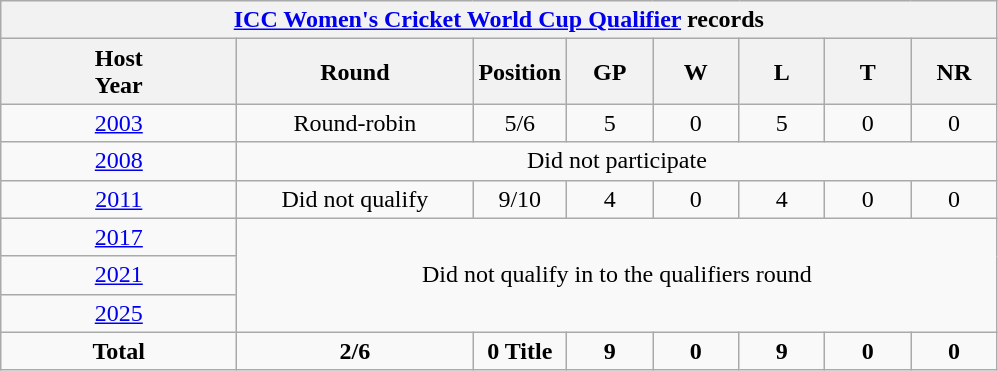<table class="wikitable" style="text-align: center; width=900px;">
<tr>
<th colspan=9><a href='#'>ICC Women's Cricket World Cup Qualifier</a> records</th>
</tr>
<tr>
<th width=150>Host<br>Year</th>
<th width=150>Round</th>
<th width=50>Position</th>
<th width=50>GP</th>
<th width=50>W</th>
<th width=50>L</th>
<th width=50>T</th>
<th width=50>NR</th>
</tr>
<tr>
<td> <a href='#'>2003</a></td>
<td>Round-robin</td>
<td>5/6</td>
<td>5</td>
<td>0</td>
<td>5</td>
<td>0</td>
<td>0</td>
</tr>
<tr>
<td> <a href='#'>2008</a></td>
<td colspan=8>Did not participate</td>
</tr>
<tr>
<td> <a href='#'>2011</a></td>
<td>Did not qualify</td>
<td>9/10</td>
<td>4</td>
<td>0</td>
<td>4</td>
<td>0</td>
<td>0</td>
</tr>
<tr>
<td> <a href='#'>2017</a></td>
<td colspan=8 rowspan=3>Did not qualify in to the qualifiers round</td>
</tr>
<tr>
<td> <a href='#'>2021</a></td>
</tr>
<tr>
<td> <a href='#'>2025</a></td>
</tr>
<tr>
<td><strong>Total</strong></td>
<td><strong>2/6</strong></td>
<td><strong>0 Title</strong></td>
<td><strong>9</strong></td>
<td><strong>0</strong></td>
<td><strong>9</strong></td>
<td><strong>0</strong></td>
<td><strong>0</strong></td>
</tr>
</table>
